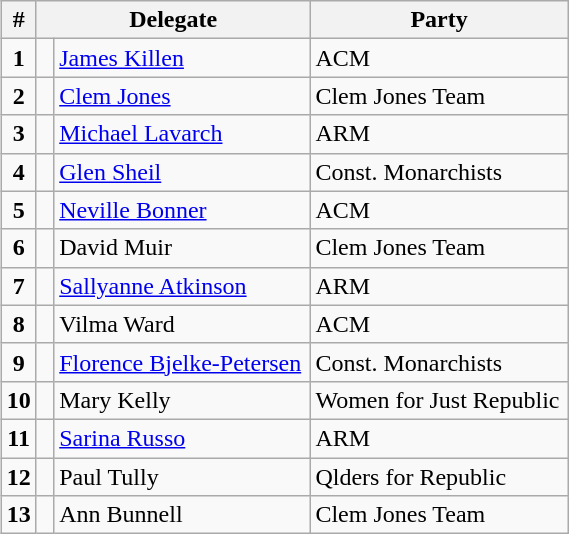<table class="wikitable" style="float:right;clear:right;width:30%">
<tr>
<th>#</th>
<th colspan="2">Delegate</th>
<th>Party</th>
</tr>
<tr>
<td align=center><strong>1</strong></td>
<td> </td>
<td><a href='#'>James Killen</a></td>
<td>ACM</td>
</tr>
<tr>
<td align=center><strong>2</strong></td>
<td> </td>
<td><a href='#'>Clem Jones</a></td>
<td>Clem Jones Team</td>
</tr>
<tr>
<td align=center><strong>3</strong></td>
<td> </td>
<td><a href='#'>Michael Lavarch</a></td>
<td>ARM</td>
</tr>
<tr>
<td align=center><strong>4</strong></td>
<td> </td>
<td><a href='#'>Glen Sheil</a></td>
<td>Const. Monarchists</td>
</tr>
<tr>
<td align=center><strong>5</strong></td>
<td> </td>
<td><a href='#'>Neville Bonner</a></td>
<td>ACM</td>
</tr>
<tr>
<td align=center><strong>6</strong></td>
<td> </td>
<td>David Muir</td>
<td>Clem Jones Team</td>
</tr>
<tr>
<td align=center><strong>7</strong></td>
<td> </td>
<td><a href='#'>Sallyanne Atkinson</a></td>
<td>ARM</td>
</tr>
<tr>
<td align=center><strong>8</strong></td>
<td> </td>
<td>Vilma Ward</td>
<td>ACM</td>
</tr>
<tr>
<td align=center><strong>9</strong></td>
<td> </td>
<td><a href='#'>Florence Bjelke-Petersen</a></td>
<td>Const. Monarchists</td>
</tr>
<tr>
<td align=center><strong>10</strong></td>
<td> </td>
<td>Mary Kelly</td>
<td>Women for Just Republic</td>
</tr>
<tr>
<td align=center><strong>11</strong></td>
<td></td>
<td><a href='#'>Sarina Russo</a></td>
<td>ARM</td>
</tr>
<tr>
<td align=center><strong>12</strong></td>
<td> </td>
<td>Paul Tully</td>
<td>Qlders for Republic</td>
</tr>
<tr>
<td align=center><strong>13</strong></td>
<td> </td>
<td>Ann Bunnell</td>
<td>Clem Jones Team</td>
</tr>
</table>
